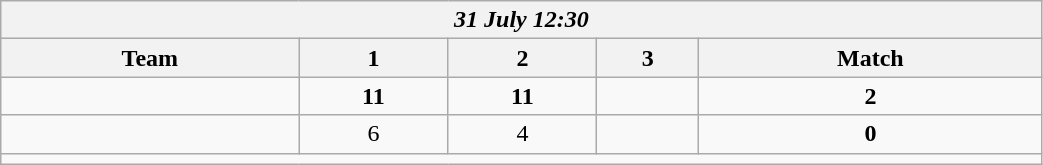<table class=wikitable style="text-align:center; width: 55%">
<tr>
<th colspan=10><em>31 July 12:30</em></th>
</tr>
<tr>
<th>Team</th>
<th>1</th>
<th>2</th>
<th>3</th>
<th>Match</th>
</tr>
<tr>
<td align=left><strong><br></strong></td>
<td><strong>11</strong></td>
<td><strong>11</strong></td>
<td></td>
<td><strong>2</strong></td>
</tr>
<tr>
<td align=left><br></td>
<td>6</td>
<td>4</td>
<td></td>
<td><strong>0</strong></td>
</tr>
<tr>
<td colspan=10></td>
</tr>
</table>
